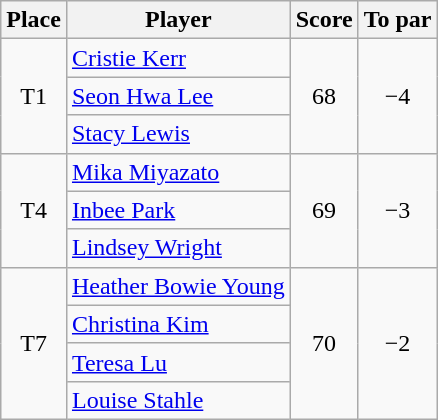<table class="wikitable">
<tr>
<th>Place</th>
<th>Player</th>
<th>Score</th>
<th>To par</th>
</tr>
<tr>
<td rowspan=3 align=center>T1</td>
<td> <a href='#'>Cristie Kerr</a></td>
<td rowspan=3 align=center>68</td>
<td rowspan=3 align=center>−4</td>
</tr>
<tr>
<td> <a href='#'>Seon Hwa Lee</a></td>
</tr>
<tr>
<td> <a href='#'>Stacy Lewis</a></td>
</tr>
<tr>
<td rowspan=3 align=center>T4</td>
<td> <a href='#'>Mika Miyazato</a></td>
<td rowspan=3 align=center>69</td>
<td rowspan=3 align=center>−3</td>
</tr>
<tr>
<td> <a href='#'>Inbee Park</a></td>
</tr>
<tr>
<td> <a href='#'>Lindsey Wright</a></td>
</tr>
<tr>
<td rowspan=4 align=center>T7</td>
<td> <a href='#'>Heather Bowie Young</a></td>
<td align=center rowspan=4>70</td>
<td rowspan=4 align=center>−2</td>
</tr>
<tr>
<td> <a href='#'>Christina Kim</a></td>
</tr>
<tr>
<td> <a href='#'>Teresa Lu</a></td>
</tr>
<tr>
<td> <a href='#'>Louise Stahle</a></td>
</tr>
</table>
